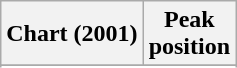<table class="wikitable sortable">
<tr>
<th align="left">Chart (2001)</th>
<th align="center">Peak<br>position</th>
</tr>
<tr>
</tr>
<tr>
</tr>
<tr>
</tr>
<tr>
</tr>
</table>
